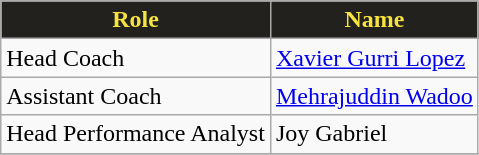<table class="wikitable">
<tr>
<th style="background:#22211D; color:#F7E33F; text-align:center;">Role</th>
<th style="background:#22211D; color:#F7E33F; text-align:center;">Name</th>
</tr>
<tr>
<td>Head Coach</td>
<td> <a href='#'>Xavier Gurri Lopez</a></td>
</tr>
<tr>
<td>Assistant Coach</td>
<td> <a href='#'>Mehrajuddin Wadoo</a></td>
</tr>
<tr>
<td>Head Performance Analyst</td>
<td> Joy Gabriel</td>
</tr>
<tr>
</tr>
</table>
